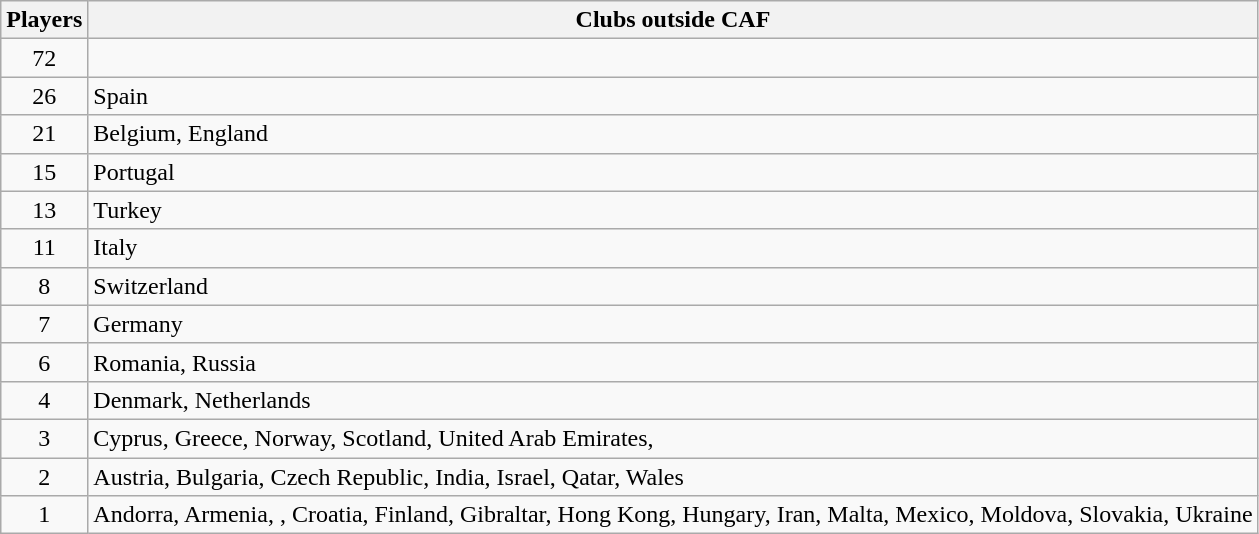<table class="wikitable">
<tr>
<th>Players</th>
<th>Clubs outside CAF</th>
</tr>
<tr>
<td align="center">72</td>
<td></td>
</tr>
<tr>
<td align="center">26</td>
<td> Spain</td>
</tr>
<tr>
<td align="center">21</td>
<td> Belgium,  England</td>
</tr>
<tr>
<td align="center">15</td>
<td> Portugal</td>
</tr>
<tr>
<td align="center">13</td>
<td> Turkey</td>
</tr>
<tr>
<td align="center">11</td>
<td> Italy</td>
</tr>
<tr>
<td align="center">8</td>
<td> Switzerland</td>
</tr>
<tr>
<td align="center">7</td>
<td> Germany</td>
</tr>
<tr>
<td align="center">6</td>
<td> Romania,  Russia</td>
</tr>
<tr>
<td align="center">4</td>
<td> Denmark,  Netherlands</td>
</tr>
<tr>
<td align="center">3</td>
<td> Cyprus,  Greece,  Norway,  Scotland,  United Arab Emirates, </td>
</tr>
<tr>
<td align="center">2</td>
<td> Austria,  Bulgaria,  Czech Republic,  India,  Israel,  Qatar,  Wales</td>
</tr>
<tr>
<td align="center">1</td>
<td> Andorra,  Armenia, ,  Croatia,  Finland,  Gibraltar,  Hong Kong,  Hungary,  Iran,  Malta,  Mexico,  Moldova,  Slovakia,  Ukraine</td>
</tr>
</table>
